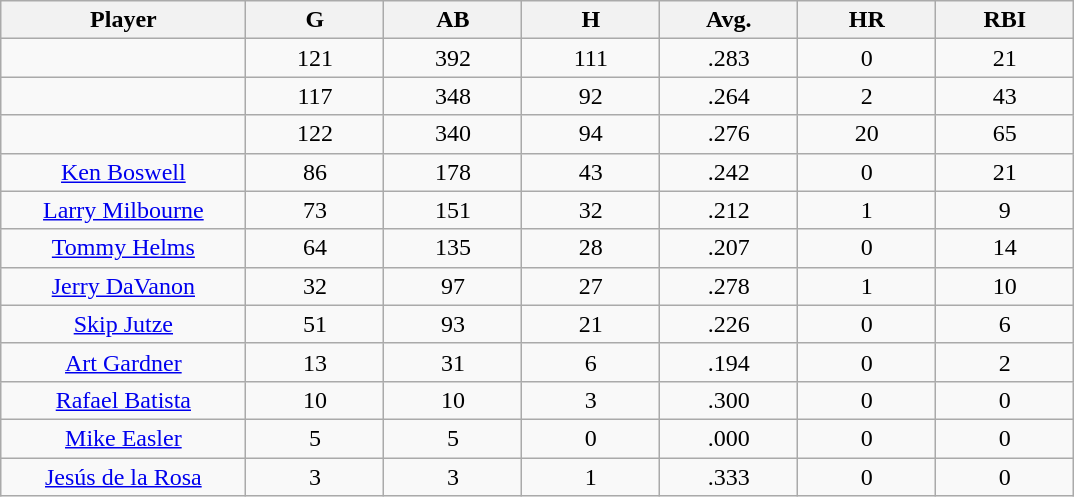<table class="wikitable sortable">
<tr>
<th bgcolor="#DDDDFF" width="16%">Player</th>
<th bgcolor="#DDDDFF" width="9%">G</th>
<th bgcolor="#DDDDFF" width="9%">AB</th>
<th bgcolor="#DDDDFF" width="9%">H</th>
<th bgcolor="#DDDDFF" width="9%">Avg.</th>
<th bgcolor="#DDDDFF" width="9%">HR</th>
<th bgcolor="#DDDDFF" width="9%">RBI</th>
</tr>
<tr align="center">
<td></td>
<td>121</td>
<td>392</td>
<td>111</td>
<td>.283</td>
<td>0</td>
<td>21</td>
</tr>
<tr align="center">
<td></td>
<td>117</td>
<td>348</td>
<td>92</td>
<td>.264</td>
<td>2</td>
<td>43</td>
</tr>
<tr align=center>
<td></td>
<td>122</td>
<td>340</td>
<td>94</td>
<td>.276</td>
<td>20</td>
<td>65</td>
</tr>
<tr align="center">
<td><a href='#'>Ken Boswell</a></td>
<td>86</td>
<td>178</td>
<td>43</td>
<td>.242</td>
<td>0</td>
<td>21</td>
</tr>
<tr align=center>
<td><a href='#'>Larry Milbourne</a></td>
<td>73</td>
<td>151</td>
<td>32</td>
<td>.212</td>
<td>1</td>
<td>9</td>
</tr>
<tr align=center>
<td><a href='#'>Tommy Helms</a></td>
<td>64</td>
<td>135</td>
<td>28</td>
<td>.207</td>
<td>0</td>
<td>14</td>
</tr>
<tr align=center>
<td><a href='#'>Jerry DaVanon</a></td>
<td>32</td>
<td>97</td>
<td>27</td>
<td>.278</td>
<td>1</td>
<td>10</td>
</tr>
<tr align=center>
<td><a href='#'>Skip Jutze</a></td>
<td>51</td>
<td>93</td>
<td>21</td>
<td>.226</td>
<td>0</td>
<td>6</td>
</tr>
<tr align=center>
<td><a href='#'>Art Gardner</a></td>
<td>13</td>
<td>31</td>
<td>6</td>
<td>.194</td>
<td>0</td>
<td>2</td>
</tr>
<tr align=center>
<td><a href='#'>Rafael Batista</a></td>
<td>10</td>
<td>10</td>
<td>3</td>
<td>.300</td>
<td>0</td>
<td>0</td>
</tr>
<tr align=center>
<td><a href='#'>Mike Easler</a></td>
<td>5</td>
<td>5</td>
<td>0</td>
<td>.000</td>
<td>0</td>
<td>0</td>
</tr>
<tr align=center>
<td><a href='#'>Jesús de la Rosa</a></td>
<td>3</td>
<td>3</td>
<td>1</td>
<td>.333</td>
<td>0</td>
<td>0</td>
</tr>
</table>
